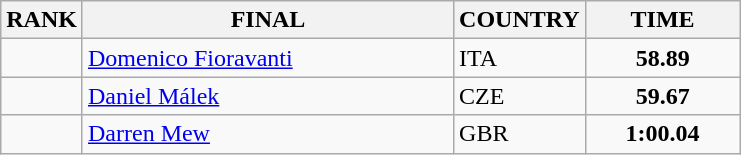<table class="wikitable">
<tr>
<th>RANK</th>
<th align="left" style="width: 15em">FINAL</th>
<th>COUNTRY</th>
<th style="width: 6em">TIME</th>
</tr>
<tr>
<td align="center"></td>
<td><a href='#'>Domenico Fioravanti</a></td>
<td> ITA</td>
<td align="center"><strong>58.89</strong></td>
</tr>
<tr>
<td align="center"></td>
<td><a href='#'>Daniel Málek</a></td>
<td> CZE</td>
<td align="center"><strong>59.67</strong></td>
</tr>
<tr>
<td align="center"></td>
<td><a href='#'>Darren Mew</a></td>
<td> GBR</td>
<td align="center"><strong>1:00.04</strong></td>
</tr>
</table>
